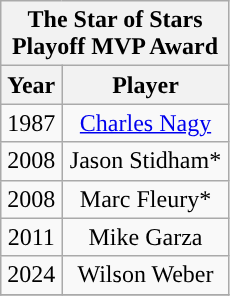<table class="wikitable" style="display: inline-table; margin-right: 20px; text-align:center">
<tr>
<th scope="col" colspan="2" style="width: 145px;">The Star of Stars Playoff MVP Award</th>
</tr>
<tr>
<th scope="col">Year</th>
<th scope="col">Player</th>
</tr>
<tr>
<td>1987</td>
<td><a href='#'>Charles Nagy</a></td>
</tr>
<tr>
<td>2008</td>
<td>Jason Stidham*</td>
</tr>
<tr>
<td>2008</td>
<td>Marc Fleury*</td>
</tr>
<tr>
<td>2011</td>
<td>Mike Garza</td>
</tr>
<tr>
<td>2024</td>
<td>Wilson Weber</td>
</tr>
<tr>
</tr>
</table>
